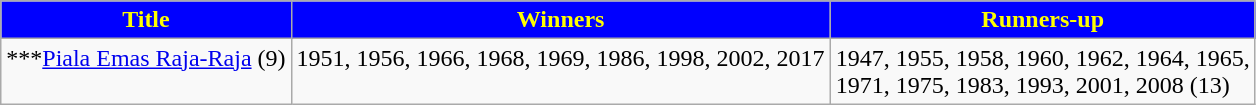<table class="wikitable">
<tr>
<th style="background:blue; color:yellow; text-align:center;">Title</th>
<th style="background:blue; color:yellow; text-align:center;">Winners</th>
<th style="background:blue; color:yellow; text-align:center;">Runners-up</th>
</tr>
<tr>
<td VAlign=Top>***<a href='#'>Piala Emas Raja-Raja</a> (9)</td>
<td VAlign=Top>1951, 1956, 1966, 1968, 1969, 1986, 1998, 2002, 2017</td>
<td VAlign=Top>1947, 1955, 1958, 1960, 1962, 1964, 1965,<br>1971, 1975, 1983, 1993, 2001, 2008 (13)</td>
</tr>
</table>
